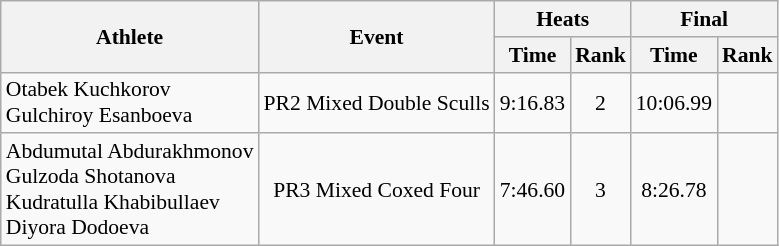<table class="wikitable" style="text-align:center; font-size:90%">
<tr>
<th rowspan="2">Athlete</th>
<th rowspan="2">Event</th>
<th colspan="2">Heats</th>
<th colspan="2">Final</th>
</tr>
<tr>
<th>Time</th>
<th>Rank</th>
<th>Time</th>
<th>Rank</th>
</tr>
<tr>
<td align=left>Otabek Kuchkorov<br>Gulchiroy Esanboeva</td>
<td>PR2 Mixed Double Sculls</td>
<td>9:16.83</td>
<td>2</td>
<td>10:06.99</td>
<td></td>
</tr>
<tr>
<td align=left>Abdumutal Abdurakhmonov<br>Gulzoda Shotanova<br>Kudratulla Khabibullaev<br>Diyora Dodoeva</td>
<td>PR3 Mixed Coxed Four</td>
<td>7:46.60</td>
<td>3</td>
<td>8:26.78</td>
<td></td>
</tr>
</table>
